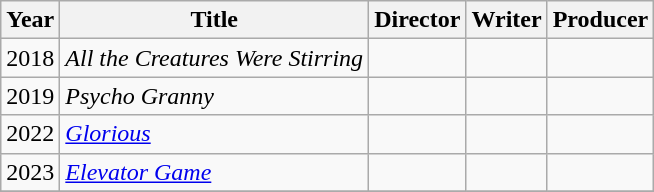<table class="wikitable">
<tr>
<th>Year</th>
<th>Title</th>
<th>Director</th>
<th>Writer</th>
<th>Producer</th>
</tr>
<tr>
<td>2018</td>
<td><em>All the Creatures Were Stirring</em></td>
<td></td>
<td></td>
<td></td>
</tr>
<tr>
<td>2019</td>
<td><em>Psycho Granny</em></td>
<td></td>
<td></td>
<td></td>
</tr>
<tr>
<td>2022</td>
<td><em><a href='#'>Glorious</a></em></td>
<td></td>
<td></td>
<td></td>
</tr>
<tr>
<td>2023</td>
<td><em><a href='#'>Elevator Game</a></em></td>
<td></td>
<td></td>
<td></td>
</tr>
<tr>
</tr>
</table>
